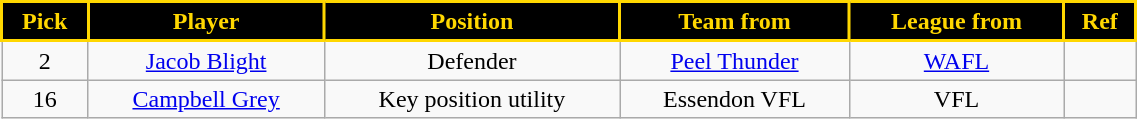<table class="wikitable" style="text-align:center; font-size:100%; width:60%;">
<tr>
<th style="background:black; border: solid gold 2px; color:gold;">Pick</th>
<th style="background:black; border: solid gold 2px; color:gold;">Player</th>
<th style="background:black; border: solid gold 2px; color:gold;">Position</th>
<th style="background:black; border: solid gold 2px; color:gold;">Team from</th>
<th style="background:black; border: solid gold 2px; color:gold;">League from</th>
<th style="background:black; border: solid gold 2px; color:gold;">Ref</th>
</tr>
<tr>
<td>2</td>
<td><a href='#'>Jacob Blight</a></td>
<td>Defender</td>
<td><a href='#'>Peel Thunder</a></td>
<td><a href='#'>WAFL</a></td>
<td></td>
</tr>
<tr>
<td>16</td>
<td><a href='#'>Campbell Grey</a></td>
<td>Key position utility</td>
<td>Essendon VFL</td>
<td>VFL</td>
<td></td>
</tr>
</table>
